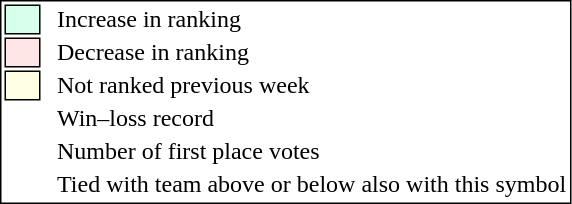<table style="border:1px solid black;">
<tr>
<td style="background:#D8FFEB; width:20px; border:1px solid black;"></td>
<td> </td>
<td>Increase in ranking</td>
</tr>
<tr>
<td style="background:#FFE6E6; width:20px; border:1px solid black;"></td>
<td> </td>
<td>Decrease in ranking</td>
</tr>
<tr>
<td style="background:#FFFFE6; width:20px; border:1px solid black;"></td>
<td> </td>
<td>Not ranked previous week</td>
</tr>
<tr>
<td></td>
<td> </td>
<td>Win–loss record</td>
</tr>
<tr>
<td></td>
<td> </td>
<td>Number of first place votes</td>
</tr>
<tr>
<td></td>
<td></td>
<td>Tied with team above or below also with this symbol</td>
</tr>
</table>
